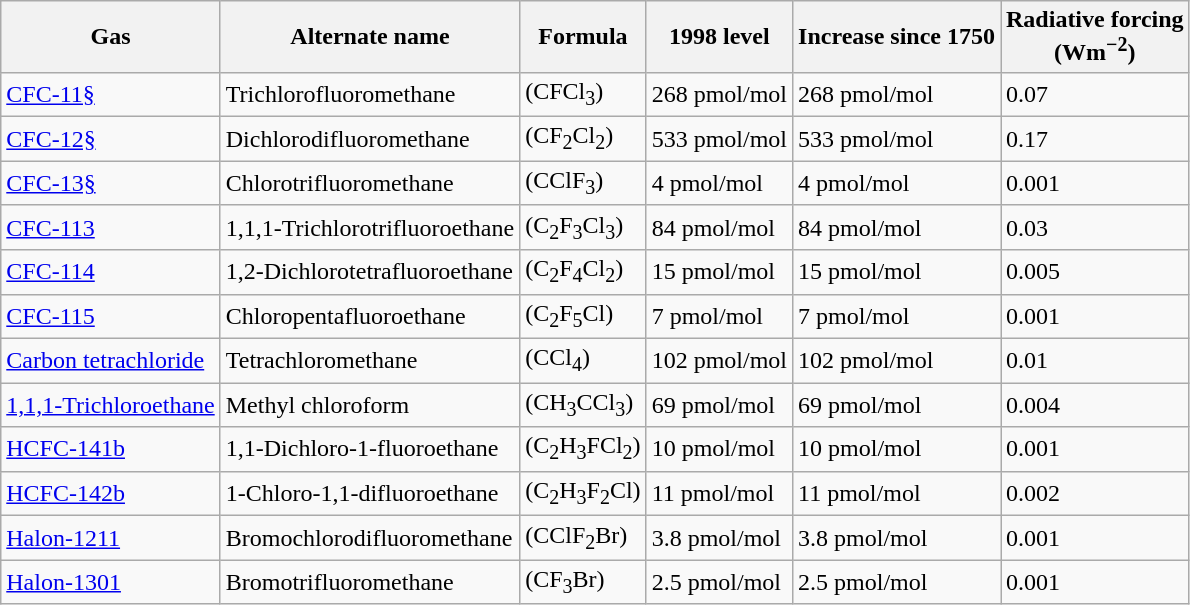<table class="wikitable">
<tr>
<th>Gas</th>
<th>Alternate name</th>
<th>Formula</th>
<th>1998 level</th>
<th>Increase since 1750</th>
<th>Radiative forcing<br>(Wm<sup>−2</sup>)</th>
</tr>
<tr>
<td><a href='#'>CFC-11§</a></td>
<td>Trichlorofluoromethane</td>
<td>(CFCl<sub>3</sub>)</td>
<td>268 pmol/mol</td>
<td>268 pmol/mol</td>
<td>0.07</td>
</tr>
<tr>
<td><a href='#'>CFC-12§</a></td>
<td>Dichlorodifluoromethane</td>
<td>(CF<sub>2</sub>Cl<sub>2</sub>)</td>
<td>533 pmol/mol</td>
<td>533 pmol/mol</td>
<td>0.17</td>
</tr>
<tr>
<td><a href='#'>CFC-13§</a></td>
<td>Chlorotrifluoromethane</td>
<td>(CClF<sub>3</sub>)</td>
<td>4 pmol/mol</td>
<td>4 pmol/mol</td>
<td>0.001</td>
</tr>
<tr>
<td><a href='#'>CFC-113</a></td>
<td>1,1,1-Trichlorotrifluoroethane</td>
<td>(C<sub>2</sub>F<sub>3</sub>Cl<sub>3</sub>)</td>
<td>84 pmol/mol</td>
<td>84 pmol/mol</td>
<td>0.03</td>
</tr>
<tr>
<td><a href='#'>CFC-114</a></td>
<td>1,2-Dichlorotetrafluoroethane</td>
<td>(C<sub>2</sub>F<sub>4</sub>Cl<sub>2</sub>)</td>
<td>15 pmol/mol</td>
<td>15 pmol/mol</td>
<td>0.005</td>
</tr>
<tr>
<td><a href='#'>CFC-115</a></td>
<td>Chloropentafluoroethane</td>
<td>(C<sub>2</sub>F<sub>5</sub>Cl)</td>
<td>7 pmol/mol</td>
<td>7 pmol/mol</td>
<td>0.001</td>
</tr>
<tr>
<td><a href='#'>Carbon tetrachloride</a></td>
<td>Tetrachloromethane</td>
<td>(CCl<sub>4</sub>)</td>
<td>102 pmol/mol</td>
<td>102 pmol/mol</td>
<td>0.01</td>
</tr>
<tr>
<td><a href='#'>1,1,1-Trichloroethane</a></td>
<td>Methyl chloroform</td>
<td>(CH<sub>3</sub>CCl<sub>3</sub>)</td>
<td>69 pmol/mol</td>
<td>69 pmol/mol</td>
<td>0.004</td>
</tr>
<tr>
<td><a href='#'>HCFC-141b</a></td>
<td>1,1-Dichloro-1-fluoroethane</td>
<td>(C<sub>2</sub>H<sub>3</sub>FCl<sub>2</sub>)</td>
<td>10 pmol/mol</td>
<td>10 pmol/mol</td>
<td>0.001</td>
</tr>
<tr>
<td><a href='#'>HCFC-142b</a></td>
<td>1-Chloro-1,1-difluoroethane</td>
<td>(C<sub>2</sub>H<sub>3</sub>F<sub>2</sub>Cl)</td>
<td>11 pmol/mol</td>
<td>11 pmol/mol</td>
<td>0.002</td>
</tr>
<tr>
<td><a href='#'>Halon-1211</a></td>
<td>Bromochlorodifluoromethane</td>
<td>(CClF<sub>2</sub>Br)</td>
<td>3.8 pmol/mol</td>
<td>3.8 pmol/mol</td>
<td>0.001</td>
</tr>
<tr>
<td><a href='#'>Halon-1301</a></td>
<td>Bromotrifluoromethane</td>
<td>(CF<sub>3</sub>Br)</td>
<td>2.5 pmol/mol</td>
<td>2.5 pmol/mol</td>
<td>0.001</td>
</tr>
</table>
